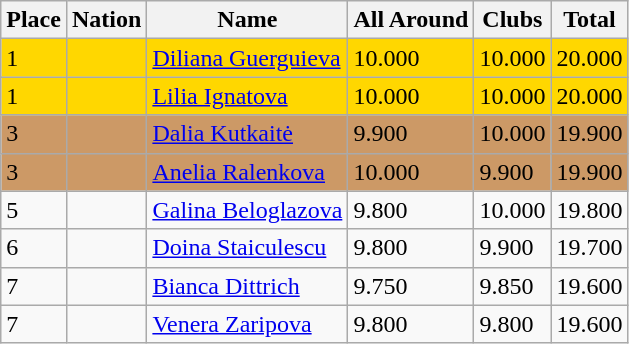<table class="wikitable">
<tr>
<th>Place</th>
<th>Nation</th>
<th>Name</th>
<th>All Around</th>
<th>Clubs</th>
<th>Total</th>
</tr>
<tr bgcolor=gold>
<td>1</td>
<td></td>
<td><a href='#'>Diliana Guerguieva</a></td>
<td>10.000</td>
<td>10.000</td>
<td>20.000</td>
</tr>
<tr bgcolor=gold>
<td>1</td>
<td></td>
<td><a href='#'>Lilia Ignatova</a></td>
<td>10.000</td>
<td>10.000</td>
<td>20.000</td>
</tr>
<tr bgcolor=cc9966>
<td>3</td>
<td></td>
<td><a href='#'>Dalia Kutkaitė</a></td>
<td>9.900</td>
<td>10.000</td>
<td>19.900</td>
</tr>
<tr bgcolor=cc9966>
<td>3</td>
<td></td>
<td><a href='#'>Anelia Ralenkova</a></td>
<td>10.000</td>
<td>9.900</td>
<td>19.900</td>
</tr>
<tr>
<td>5</td>
<td></td>
<td><a href='#'>Galina Beloglazova</a></td>
<td>9.800</td>
<td>10.000</td>
<td>19.800</td>
</tr>
<tr>
<td>6</td>
<td></td>
<td><a href='#'>Doina Staiculescu</a></td>
<td>9.800</td>
<td>9.900</td>
<td>19.700</td>
</tr>
<tr>
<td>7</td>
<td></td>
<td><a href='#'>Bianca Dittrich</a></td>
<td>9.750</td>
<td>9.850</td>
<td>19.600</td>
</tr>
<tr>
<td>7</td>
<td></td>
<td><a href='#'>Venera Zaripova</a></td>
<td>9.800</td>
<td>9.800</td>
<td>19.600</td>
</tr>
</table>
